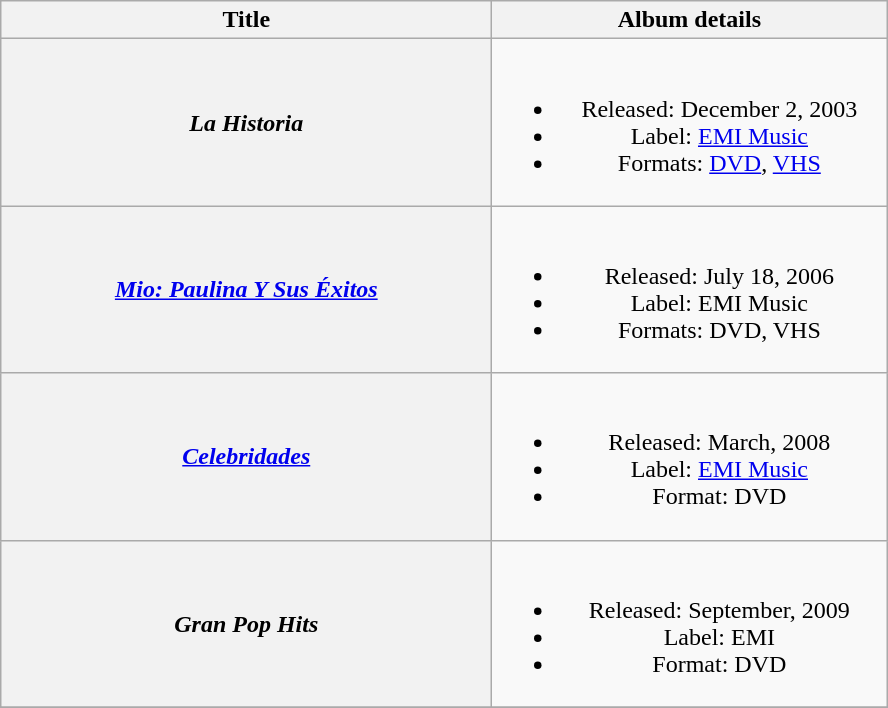<table class="wikitable plainrowheaders" style="text-align:center;">
<tr>
<th scope="col" style="width:20em;">Title</th>
<th scope="col" style="width:16em;">Album details</th>
</tr>
<tr>
<th scope="row"><em>La Historia</em></th>
<td><br><ul><li>Released: December 2, 2003</li><li>Label: <a href='#'>EMI Music</a></li><li>Formats: <a href='#'>DVD</a>, <a href='#'>VHS</a></li></ul></td>
</tr>
<tr>
<th scope="row"><em><a href='#'>Mio: Paulina Y Sus Éxitos</a></em></th>
<td><br><ul><li>Released: July 18, 2006</li><li>Label: EMI Music</li><li>Formats: DVD, VHS</li></ul></td>
</tr>
<tr>
<th scope="row"><em><a href='#'>Celebridades</a></em></th>
<td><br><ul><li>Released: March, 2008</li><li>Label: <a href='#'>EMI Music</a></li><li>Format: DVD</li></ul></td>
</tr>
<tr>
<th scope="row"><em>Gran Pop Hits</em></th>
<td><br><ul><li>Released: September, 2009</li><li>Label: EMI</li><li>Format: DVD</li></ul></td>
</tr>
<tr>
</tr>
</table>
